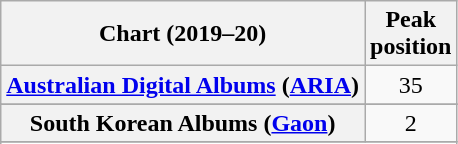<table class="wikitable sortable plainrowheaders" style="text-align:center">
<tr>
<th scope="col">Chart (2019–20)</th>
<th scope="col">Peak<br>position</th>
</tr>
<tr>
<th scope="row"><a href='#'>Australian Digital Albums</a> (<a href='#'>ARIA</a>)</th>
<td>35</td>
</tr>
<tr>
</tr>
<tr>
</tr>
<tr>
</tr>
<tr>
<th scope="row">South Korean Albums (<a href='#'>Gaon</a>)</th>
<td>2</td>
</tr>
<tr>
</tr>
<tr>
</tr>
</table>
